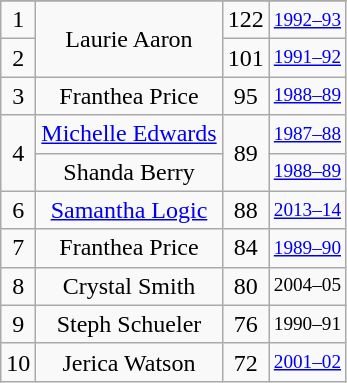<table class="wikitable sortable" style="text-align: center">
<tr>
</tr>
<tr>
<td>1</td>
<td rowspan=2>Laurie Aaron</td>
<td>122</td>
<td style="font-size:80%;"><a href='#'>1992–93</a></td>
</tr>
<tr>
<td>2</td>
<td>101</td>
<td style="font-size:80%;"><a href='#'>1991–92</a></td>
</tr>
<tr>
<td>3</td>
<td>Franthea Price</td>
<td>95</td>
<td style="font-size:80%;"><a href='#'>1988–89</a></td>
</tr>
<tr>
<td rowspan=2>4</td>
<td><a href='#'>Michelle Edwards</a></td>
<td rowspan=2>89</td>
<td style="font-size:80%;"><a href='#'>1987–88</a></td>
</tr>
<tr>
<td>Shanda Berry</td>
<td style="font-size:80%;"><a href='#'>1988–89</a></td>
</tr>
<tr>
<td>6</td>
<td><a href='#'>Samantha Logic</a></td>
<td>88</td>
<td style="font-size:80%;"><a href='#'>2013–14</a></td>
</tr>
<tr>
<td>7</td>
<td>Franthea Price</td>
<td>84</td>
<td style="font-size:80%;"><a href='#'>1989–90</a></td>
</tr>
<tr>
<td>8</td>
<td>Crystal Smith</td>
<td>80</td>
<td style="font-size:80%;">2004–05</td>
</tr>
<tr>
<td>9</td>
<td>Steph Schueler</td>
<td>76</td>
<td style="font-size:80%;">1990–91</td>
</tr>
<tr>
<td>10</td>
<td>Jerica Watson</td>
<td>72</td>
<td style="font-size:80%;"><a href='#'>2001–02</a></td>
</tr>
</table>
